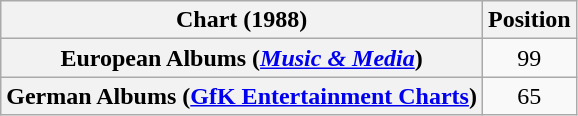<table class="wikitable plainrowheaders">
<tr>
<th>Chart (1988)</th>
<th>Position</th>
</tr>
<tr>
<th scope="row">European Albums (<em><a href='#'>Music & Media</a></em>)</th>
<td style="text-align:center;">99</td>
</tr>
<tr>
<th scope="row">German Albums (<a href='#'>GfK Entertainment Charts</a>)</th>
<td style="text-align:center;">65</td>
</tr>
</table>
